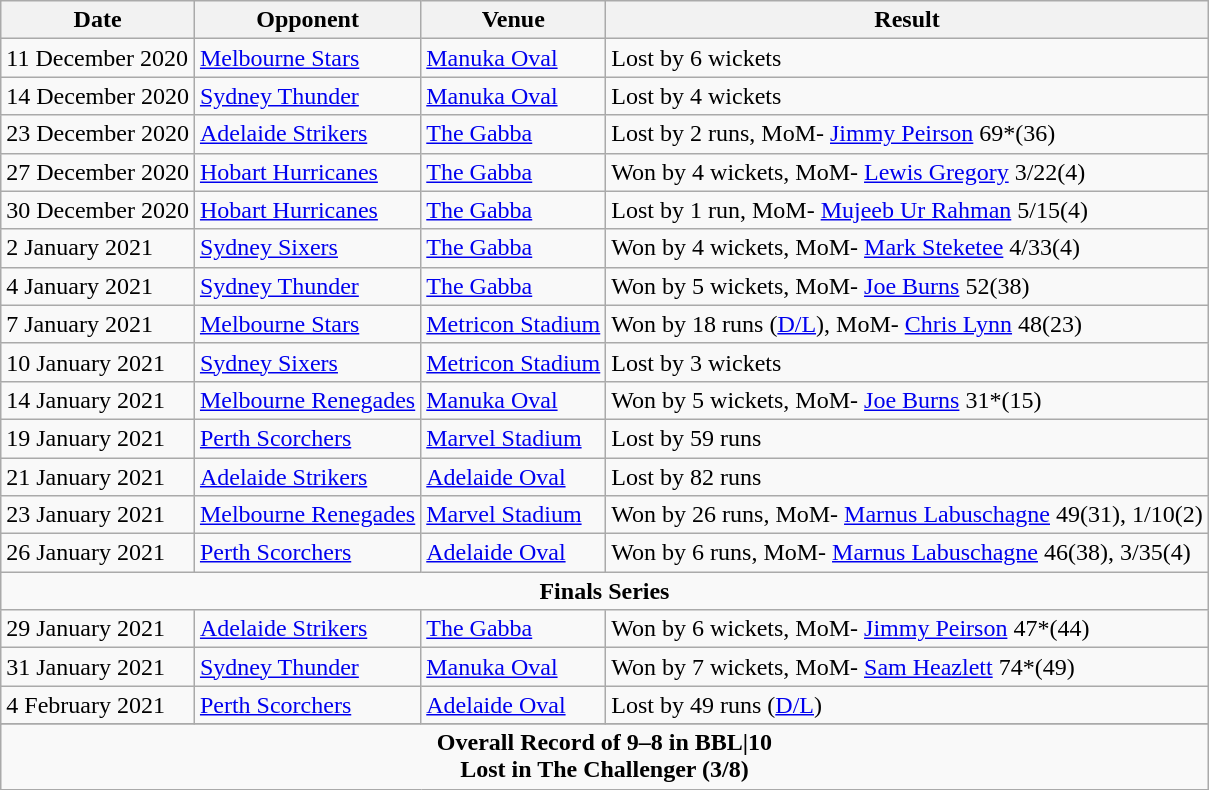<table class="wikitable">
<tr>
<th>Date</th>
<th>Opponent</th>
<th>Venue</th>
<th>Result</th>
</tr>
<tr align= style="background:#c3fdb8;">
<td>11 December 2020</td>
<td><a href='#'>Melbourne Stars</a></td>
<td><a href='#'>Manuka Oval</a></td>
<td>Lost by 6 wickets</td>
</tr>
<tr align= style="background:#fbb; ">
<td>14 December 2020</td>
<td><a href='#'>Sydney Thunder</a></td>
<td><a href='#'>Manuka Oval</a></td>
<td>Lost by 4 wickets</td>
</tr>
<tr align= style="background:#fbb; ">
<td>23 December 2020</td>
<td><a href='#'>Adelaide Strikers</a></td>
<td><a href='#'>The Gabba</a></td>
<td>Lost by 2 runs, MoM- <a href='#'>Jimmy Peirson</a> 69*(36)</td>
</tr>
<tr align= style="background:#fbb; ">
<td>27 December 2020</td>
<td><a href='#'>Hobart Hurricanes</a></td>
<td><a href='#'>The Gabba</a></td>
<td>Won by 4 wickets, MoM- <a href='#'>Lewis Gregory</a> 3/22(4)</td>
</tr>
<tr align= style="background:#c3fdb8;">
<td>30 December 2020</td>
<td><a href='#'>Hobart Hurricanes</a></td>
<td><a href='#'>The Gabba</a></td>
<td>Lost by 1 run, MoM- <a href='#'>Mujeeb Ur Rahman</a> 5/15(4)</td>
</tr>
<tr align= style="background:#fbb; ">
<td>2 January 2021</td>
<td><a href='#'>Sydney Sixers</a></td>
<td><a href='#'>The Gabba</a></td>
<td>Won by 4 wickets, MoM- <a href='#'>Mark Steketee</a> 4/33(4)</td>
</tr>
<tr align= style="background:#c3fdb8;">
<td>4 January 2021</td>
<td><a href='#'>Sydney Thunder</a></td>
<td><a href='#'>The Gabba</a></td>
<td>Won by 5 wickets, MoM- <a href='#'>Joe Burns</a> 52(38)</td>
</tr>
<tr align= style="background:#c3fdb8;">
<td>7 January 2021</td>
<td><a href='#'>Melbourne Stars</a></td>
<td><a href='#'>Metricon Stadium</a></td>
<td>Won by 18 runs (<a href='#'>D/L</a>), MoM- <a href='#'>Chris Lynn</a> 48(23)</td>
</tr>
<tr align= style="background:#fbb; ">
<td>10 January 2021</td>
<td><a href='#'>Sydney Sixers</a></td>
<td><a href='#'>Metricon Stadium</a></td>
<td>Lost by 3 wickets</td>
</tr>
<tr align= style="background:#fbb; ">
<td>14 January 2021</td>
<td><a href='#'>Melbourne Renegades</a></td>
<td><a href='#'>Manuka Oval</a></td>
<td>Won by 5 wickets, MoM- <a href='#'>Joe Burns</a> 31*(15)</td>
</tr>
<tr align= style="background:#fbb; ">
<td>19 January 2021</td>
<td><a href='#'>Perth Scorchers</a></td>
<td><a href='#'>Marvel Stadium</a></td>
<td>Lost by 59 runs</td>
</tr>
<tr align= style="background:#c3fdb8;">
<td>21 January 2021</td>
<td><a href='#'>Adelaide Strikers</a></td>
<td><a href='#'>Adelaide Oval</a></td>
<td>Lost by 82 runs</td>
</tr>
<tr align= style="background:#fbb; ">
<td>23 January 2021</td>
<td><a href='#'>Melbourne Renegades</a></td>
<td><a href='#'>Marvel Stadium</a></td>
<td>Won by 26 runs, MoM- <a href='#'>Marnus Labuschagne</a> 49(31), 1/10(2)</td>
</tr>
<tr align= style="background:#c3fdb8;">
<td>26 January 2021</td>
<td><a href='#'>Perth Scorchers</a></td>
<td><a href='#'>Adelaide Oval</a></td>
<td>Won by 6 runs, MoM- <a href='#'>Marnus Labuschagne</a> 46(38), 3/35(4)</td>
</tr>
<tr>
<td colspan="4" style="text-align: center; "><strong>Finals Series</strong></td>
</tr>
<tr align= style="background:#c3fdb8;">
<td>29 January 2021</td>
<td><a href='#'>Adelaide Strikers</a></td>
<td><a href='#'>The Gabba</a></td>
<td>Won by 6 wickets, MoM- <a href='#'>Jimmy Peirson</a> 47*(44)</td>
</tr>
<tr align= style="background:#c3fdb8;">
<td>31 January 2021</td>
<td><a href='#'>Sydney Thunder</a></td>
<td><a href='#'>Manuka Oval</a></td>
<td>Won by 7 wickets, MoM- <a href='#'>Sam Heazlett</a> 74*(49)</td>
</tr>
<tr align= style="background:#c3fdb8;">
<td>4 February 2021</td>
<td><a href='#'>Perth Scorchers</a></td>
<td><a href='#'>Adelaide Oval</a></td>
<td>Lost by 49 runs (<a href='#'>D/L</a>)</td>
</tr>
<tr>
</tr>
<tr>
<td colspan="4" style="text-align: center; "><strong>Overall Record of 9–8 in BBL|10</strong><br><strong>Lost in The Challenger (3/8)</strong></td>
</tr>
</table>
